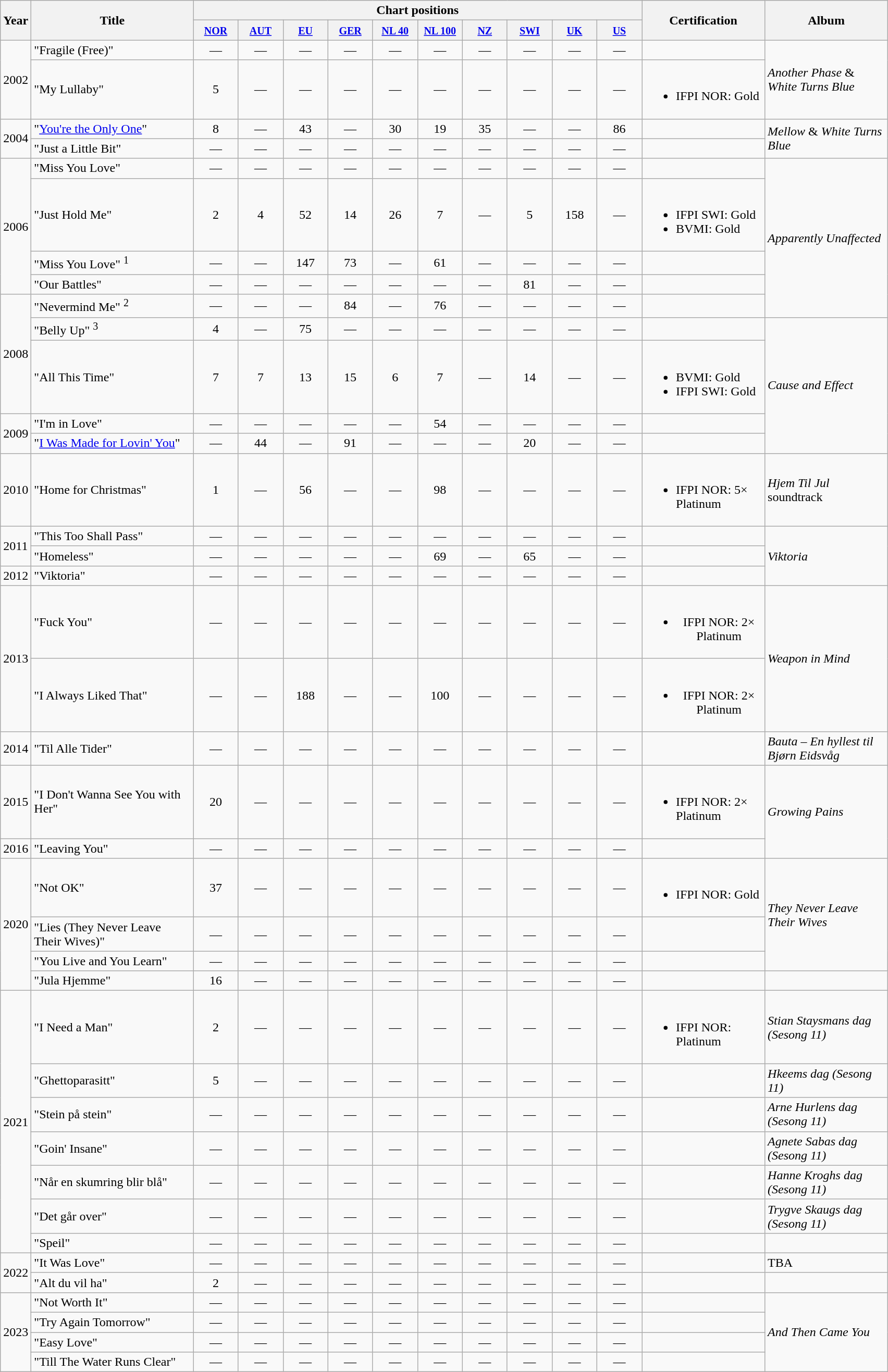<table class="wikitable">
<tr>
<th style="width:25px;" rowspan="2">Year</th>
<th style="width:200px;" rowspan="2">Title</th>
<th colspan="10">Chart positions</th>
<th style="width:150px;" rowspan="2">Certification</th>
<th style="width:150px;" rowspan="2">Album</th>
</tr>
<tr>
<th style="width:50px;"><small><a href='#'>NOR</a></small><br></th>
<th style="width:50px;"><small><a href='#'>AUT</a></small><br></th>
<th style="width:50px;"><small><a href='#'>EU</a></small></th>
<th style="width:50px;"><small><a href='#'>GER</a></small><br></th>
<th style="width:50px;"><small><a href='#'>NL 40</a></small><br></th>
<th style="width:50px;"><small><a href='#'>NL 100</a></small><br></th>
<th style="width:50px;"><small><a href='#'>NZ</a></small><br></th>
<th style="width:50px;"><small><a href='#'>SWI</a></small><br></th>
<th style="width:50px;"><small><a href='#'>UK</a></small><br></th>
<th style="width:50px;"><small><a href='#'>US</a></small><br></th>
</tr>
<tr>
<td style="text-align:left;" rowspan="2">2002</td>
<td align="left">"Fragile (Free)"</td>
<td style="text-align:center;">—</td>
<td style="text-align:center;">—</td>
<td style="text-align:center;">—</td>
<td style="text-align:center;">—</td>
<td style="text-align:center;">—</td>
<td style="text-align:center;">—</td>
<td style="text-align:center;">—</td>
<td style="text-align:center;">—</td>
<td style="text-align:center;">—</td>
<td style="text-align:center;">—</td>
<td></td>
<td style="text-align:left;" rowspan="2"><em>Another Phase</em> & <em>White Turns Blue</em></td>
</tr>
<tr>
<td align="left">"My Lullaby"</td>
<td style="text-align:center;">5</td>
<td style="text-align:center;">—</td>
<td style="text-align:center;">—</td>
<td style="text-align:center;">—</td>
<td style="text-align:center;">—</td>
<td style="text-align:center;">—</td>
<td style="text-align:center;">—</td>
<td style="text-align:center;">—</td>
<td style="text-align:center;">—</td>
<td style="text-align:center;">—</td>
<td><br><ul><li>IFPI NOR: Gold</li></ul></td>
</tr>
<tr>
<td style="text-align:left;" rowspan="2">2004</td>
<td align="left">"<a href='#'>You're the Only One</a>"</td>
<td style="text-align:center;">8</td>
<td style="text-align:center;">—</td>
<td style="text-align:center;">43</td>
<td style="text-align:center;">—</td>
<td style="text-align:center;">30</td>
<td style="text-align:center;">19</td>
<td style="text-align:center;">35</td>
<td style="text-align:center;">—</td>
<td style="text-align:center;">—</td>
<td style="text-align:center;">86</td>
<td></td>
<td style="text-align:left;" rowspan="2"><em>Mellow</em> & <em>White Turns Blue</em></td>
</tr>
<tr>
<td align="left">"Just a Little Bit"</td>
<td style="text-align:center;">—</td>
<td style="text-align:center;">—</td>
<td style="text-align:center;">—</td>
<td style="text-align:center;">—</td>
<td style="text-align:center;">—</td>
<td style="text-align:center;">—</td>
<td style="text-align:center;">—</td>
<td style="text-align:center;">—</td>
<td style="text-align:center;">—</td>
<td style="text-align:center;">—</td>
<td></td>
</tr>
<tr>
<td style="text-align:left;" rowspan="4">2006</td>
<td align="left">"Miss You Love"</td>
<td style="text-align:center;">—</td>
<td style="text-align:center;">—</td>
<td style="text-align:center;">—</td>
<td style="text-align:center;">—</td>
<td style="text-align:center;">—</td>
<td style="text-align:center;">—</td>
<td style="text-align:center;">—</td>
<td style="text-align:center;">—</td>
<td style="text-align:center;">—</td>
<td style="text-align:center;">—</td>
<td></td>
<td style="text-align:left;" rowspan="5"><em>Apparently Unaffected</em></td>
</tr>
<tr>
<td align="left">"Just Hold Me"</td>
<td style="text-align:center;">2</td>
<td style="text-align:center;">4</td>
<td style="text-align:center;">52</td>
<td style="text-align:center;">14</td>
<td style="text-align:center;">26</td>
<td style="text-align:center;">7</td>
<td style="text-align:center;">—</td>
<td style="text-align:center;">5</td>
<td style="text-align:center;">158</td>
<td style="text-align:center;">—</td>
<td><br><ul><li>IFPI SWI: Gold</li><li>BVMI: Gold</li></ul></td>
</tr>
<tr>
<td align="left">"Miss You Love"  <sup>1</sup></td>
<td style="text-align:center;">—</td>
<td style="text-align:center;">—</td>
<td style="text-align:center;">147</td>
<td style="text-align:center;">73</td>
<td style="text-align:center;">—</td>
<td style="text-align:center;">61</td>
<td style="text-align:center;">—</td>
<td style="text-align:center;">—</td>
<td style="text-align:center;">—</td>
<td style="text-align:center;">—</td>
<td></td>
</tr>
<tr>
<td align="left">"Our Battles"</td>
<td style="text-align:center;">—</td>
<td style="text-align:center;">—</td>
<td style="text-align:center;">—</td>
<td style="text-align:center;">—</td>
<td style="text-align:center;">—</td>
<td style="text-align:center;">—</td>
<td style="text-align:center;">—</td>
<td style="text-align:center;">81</td>
<td style="text-align:center;">—</td>
<td style="text-align:center;">—</td>
<td></td>
</tr>
<tr>
<td style="text-align:left;" rowspan="3">2008</td>
<td align="left">"Nevermind Me" <sup>2</sup></td>
<td style="text-align:center;">—</td>
<td style="text-align:center;">—</td>
<td style="text-align:center;">—</td>
<td style="text-align:center;">84</td>
<td style="text-align:center;">—</td>
<td style="text-align:center;">76</td>
<td style="text-align:center;">—</td>
<td style="text-align:center;">—</td>
<td style="text-align:center;">—</td>
<td style="text-align:center;">—</td>
<td></td>
</tr>
<tr>
<td align="left">"Belly Up" <sup>3</sup></td>
<td style="text-align:center;">4</td>
<td style="text-align:center;">—</td>
<td style="text-align:center;">75</td>
<td style="text-align:center;">—</td>
<td style="text-align:center;">—</td>
<td style="text-align:center;">—</td>
<td style="text-align:center;">—</td>
<td style="text-align:center;">—</td>
<td style="text-align:center;">—</td>
<td style="text-align:center;">—</td>
<td></td>
<td style="text-align:left;" rowspan="4"><em>Cause and Effect</em></td>
</tr>
<tr>
<td align="left">"All This Time"</td>
<td style="text-align:center;">7</td>
<td style="text-align:center;">7</td>
<td style="text-align:center;">13</td>
<td style="text-align:center;">15</td>
<td style="text-align:center;">6</td>
<td style="text-align:center;">7</td>
<td style="text-align:center;">—</td>
<td style="text-align:center;">14</td>
<td style="text-align:center;">—</td>
<td style="text-align:center;">—</td>
<td><br><ul><li>BVMI: Gold</li><li>IFPI SWI: Gold</li></ul></td>
</tr>
<tr>
<td style="text-align:left;" rowspan="2">2009</td>
<td align="left">"I'm in Love"</td>
<td style="text-align:center;">—</td>
<td style="text-align:center;">—</td>
<td style="text-align:center;">—</td>
<td style="text-align:center;">—</td>
<td style="text-align:center;">—</td>
<td style="text-align:center;">54</td>
<td style="text-align:center;">—</td>
<td style="text-align:center;">—</td>
<td style="text-align:center;">—</td>
<td style="text-align:center;">—</td>
<td></td>
</tr>
<tr>
<td align="left">"<a href='#'>I Was Made for Lovin' You</a>"</td>
<td style="text-align:center;">—</td>
<td style="text-align:center;">44</td>
<td style="text-align:center;">—</td>
<td style="text-align:center;">91</td>
<td style="text-align:center;">—</td>
<td style="text-align:center;">—</td>
<td style="text-align:center;">—</td>
<td style="text-align:center;">20</td>
<td style="text-align:center;">—</td>
<td style="text-align:center;">—</td>
<td></td>
</tr>
<tr>
<td style="text-align:left;">2010</td>
<td align="left">"Home for Christmas"</td>
<td style="text-align:center;">1</td>
<td style="text-align:center;">—</td>
<td style="text-align:center;">56</td>
<td style="text-align:center;">—</td>
<td style="text-align:center;">—</td>
<td style="text-align:center;">98</td>
<td style="text-align:center;">—</td>
<td style="text-align:center;">—</td>
<td style="text-align:center;">—</td>
<td style="text-align:center;">—</td>
<td><br><ul><li>IFPI NOR: 5× Platinum</li></ul></td>
<td style="text-align:left;"><em>Hjem Til Jul</em> soundtrack</td>
</tr>
<tr>
<td style="text-align:left;" rowspan="2">2011</td>
<td align="left">"This Too Shall Pass"</td>
<td style="text-align:center;">—</td>
<td style="text-align:center;">—</td>
<td style="text-align:center;">—</td>
<td style="text-align:center;">—</td>
<td style="text-align:center;">—</td>
<td style="text-align:center;">—</td>
<td style="text-align:center;">—</td>
<td style="text-align:center;">—</td>
<td style="text-align:center;">—</td>
<td style="text-align:center;">—</td>
<td></td>
<td style="text-align:left;" rowspan="3"><em>Viktoria</em></td>
</tr>
<tr>
<td align="left">"Homeless"</td>
<td style="text-align:center;">—</td>
<td style="text-align:center;">—</td>
<td style="text-align:center;">—</td>
<td style="text-align:center;">—</td>
<td style="text-align:center;">—</td>
<td style="text-align:center;">69</td>
<td style="text-align:center;">—</td>
<td style="text-align:center;">65</td>
<td style="text-align:center;">—</td>
<td style="text-align:center;">—</td>
<td></td>
</tr>
<tr>
<td style="text-align:left;">2012</td>
<td align="left">"Viktoria"</td>
<td style="text-align:center;">—</td>
<td style="text-align:center;">—</td>
<td style="text-align:center;">—</td>
<td style="text-align:center;">—</td>
<td style="text-align:center;">—</td>
<td style="text-align:center;">—</td>
<td style="text-align:center;">—</td>
<td style="text-align:center;">—</td>
<td style="text-align:center;">—</td>
<td style="text-align:center;">—</td>
<td></td>
</tr>
<tr>
<td style="text-align:left;" rowspan="2">2013</td>
<td align="left">"Fuck You"</td>
<td style="text-align:center;">—</td>
<td style="text-align:center;">—</td>
<td style="text-align:center;">—</td>
<td style="text-align:center;">—</td>
<td style="text-align:center;">—</td>
<td style="text-align:center;">—</td>
<td style="text-align:center;">—</td>
<td style="text-align:center;">—</td>
<td style="text-align:center;">—</td>
<td style="text-align:center;">—</td>
<td style="text-align:center;"><br><ul><li>IFPI NOR: 2× Platinum</li></ul></td>
<td style="text-align:left;" rowspan="2"><em>Weapon in Mind</em></td>
</tr>
<tr>
<td align="left">"I Always Liked That"</td>
<td style="text-align:center;">—</td>
<td style="text-align:center;">—</td>
<td style="text-align:center;">188</td>
<td style="text-align:center;">—</td>
<td style="text-align:center;">—</td>
<td style="text-align:center;">100</td>
<td style="text-align:center;">—</td>
<td style="text-align:center;">—</td>
<td style="text-align:center;">—</td>
<td style="text-align:center;">—</td>
<td style="text-align:center;"><br><ul><li>IFPI NOR: 2× Platinum</li></ul></td>
</tr>
<tr>
<td style="text-align:left;">2014</td>
<td align="left">"Til Alle Tider"</td>
<td style="text-align:center;">—</td>
<td style="text-align:center;">—</td>
<td style="text-align:center;">—</td>
<td style="text-align:center;">—</td>
<td style="text-align:center;">—</td>
<td style="text-align:center;">—</td>
<td style="text-align:center;">—</td>
<td style="text-align:center;">—</td>
<td style="text-align:center;">—</td>
<td style="text-align:center;">—</td>
<td></td>
<td style="text-align:left;"><em>Bauta – En hyllest til Bjørn Eidsvåg</em></td>
</tr>
<tr>
<td style="text-align:left;">2015</td>
<td align="left">"I Don't Wanna See You with Her"</td>
<td style="text-align:center;">20</td>
<td style="text-align:center;">—</td>
<td style="text-align:center;">—</td>
<td style="text-align:center;">—</td>
<td style="text-align:center;">—</td>
<td style="text-align:center;">—</td>
<td style="text-align:center;">—</td>
<td style="text-align:center;">—</td>
<td style="text-align:center;">—</td>
<td style="text-align:center;">—</td>
<td><br><ul><li>IFPI NOR: 2× Platinum</li></ul></td>
<td style="text-align:left;" rowspan="2"><em>Growing Pains</em></td>
</tr>
<tr>
<td style="text-align:left;">2016</td>
<td align="left">"Leaving You"</td>
<td style="text-align:center;">—</td>
<td style="text-align:center;">—</td>
<td style="text-align:center;">—</td>
<td style="text-align:center;">—</td>
<td style="text-align:center;">—</td>
<td style="text-align:center;">—</td>
<td style="text-align:center;">—</td>
<td style="text-align:center;">—</td>
<td style="text-align:center;">—</td>
<td style="text-align:center;">—</td>
<td></td>
</tr>
<tr>
<td style="text-align:left;" rowspan="4">2020</td>
<td align="left">"Not OK"</td>
<td style="text-align:center;">37</td>
<td style="text-align:center;">—</td>
<td style="text-align:center;">—</td>
<td style="text-align:center;">—</td>
<td style="text-align:center;">—</td>
<td style="text-align:center;">—</td>
<td style="text-align:center;">—</td>
<td style="text-align:center;">—</td>
<td style="text-align:center;">—</td>
<td style="text-align:center;">—</td>
<td><br><ul><li>IFPI NOR: Gold</li></ul></td>
<td style="text-align:left;" rowspan="3"><em>They Never Leave Their Wives</em></td>
</tr>
<tr>
<td align="left">"Lies (They Never Leave Their Wives)"</td>
<td style="text-align:center;">—</td>
<td style="text-align:center;">—</td>
<td style="text-align:center;">—</td>
<td style="text-align:center;">—</td>
<td style="text-align:center;">—</td>
<td style="text-align:center;">—</td>
<td style="text-align:center;">—</td>
<td style="text-align:center;">—</td>
<td style="text-align:center;">—</td>
<td style="text-align:center;">—</td>
<td></td>
</tr>
<tr>
<td align="left">"You Live and You Learn"</td>
<td style="text-align:center;">—</td>
<td style="text-align:center;">—</td>
<td style="text-align:center;">—</td>
<td style="text-align:center;">—</td>
<td style="text-align:center;">—</td>
<td style="text-align:center;">—</td>
<td style="text-align:center;">—</td>
<td style="text-align:center;">—</td>
<td style="text-align:center;">—</td>
<td style="text-align:center;">—</td>
<td></td>
</tr>
<tr>
<td align="left">"Jula Hjemme" </td>
<td style="text-align:center;">16<br></td>
<td style="text-align:center;">—</td>
<td style="text-align:center;">—</td>
<td style="text-align:center;">—</td>
<td style="text-align:center;">—</td>
<td style="text-align:center;">—</td>
<td style="text-align:center;">—</td>
<td style="text-align:center;">—</td>
<td style="text-align:center;">—</td>
<td style="text-align:center;">—</td>
<td></td>
<td></td>
</tr>
<tr>
<td style="text-align:left;" rowspan="7">2021</td>
<td align="left">"I Need a Man" </td>
<td style="text-align:center;">2</td>
<td style="text-align:center;">—</td>
<td style="text-align:center;">—</td>
<td style="text-align:center;">—</td>
<td style="text-align:center;">—</td>
<td style="text-align:center;">—</td>
<td style="text-align:center;">—</td>
<td style="text-align:center;">—</td>
<td style="text-align:center;">—</td>
<td style="text-align:center;">—</td>
<td><br><ul><li>IFPI NOR: Platinum</li></ul></td>
<td style="text-align:left;"><em>Stian Staysmans dag (Sesong 11)</em></td>
</tr>
<tr>
<td align="left">"Ghettoparasitt" </td>
<td style="text-align:center;">5</td>
<td style="text-align:center;">—</td>
<td style="text-align:center;">—</td>
<td style="text-align:center;">—</td>
<td style="text-align:center;">—</td>
<td style="text-align:center;">—</td>
<td style="text-align:center;">—</td>
<td style="text-align:center;">—</td>
<td style="text-align:center;">—</td>
<td style="text-align:center;">—</td>
<td></td>
<td style="text-align:left;"><em>Hkeems dag (Sesong 11)</em></td>
</tr>
<tr>
<td align="left">"Stein på stein" </td>
<td style="text-align:center;">—</td>
<td style="text-align:center;">—</td>
<td style="text-align:center;">—</td>
<td style="text-align:center;">—</td>
<td style="text-align:center;">—</td>
<td style="text-align:center;">—</td>
<td style="text-align:center;">—</td>
<td style="text-align:center;">—</td>
<td style="text-align:center;">—</td>
<td style="text-align:center;">—</td>
<td></td>
<td style="text-align:left;"><em>Arne Hurlens dag (Sesong 11)</em></td>
</tr>
<tr>
<td align="left">"Goin' Insane" </td>
<td style="text-align:center;">—</td>
<td style="text-align:center;">—</td>
<td style="text-align:center;">—</td>
<td style="text-align:center;">—</td>
<td style="text-align:center;">—</td>
<td style="text-align:center;">—</td>
<td style="text-align:center;">—</td>
<td style="text-align:center;">—</td>
<td style="text-align:center;">—</td>
<td style="text-align:center;">—</td>
<td></td>
<td style="text-align:left;"><em>Agnete Sabas dag (Sesong 11)</em></td>
</tr>
<tr>
<td align="left">"Når en skumring blir blå" </td>
<td style="text-align:center;">—</td>
<td style="text-align:center;">—</td>
<td style="text-align:center;">—</td>
<td style="text-align:center;">—</td>
<td style="text-align:center;">—</td>
<td style="text-align:center;">—</td>
<td style="text-align:center;">—</td>
<td style="text-align:center;">—</td>
<td style="text-align:center;">—</td>
<td style="text-align:center;">—</td>
<td></td>
<td style="text-align:left;"><em>Hanne Kroghs dag (Sesong 11)</em></td>
</tr>
<tr>
<td align="left">"Det går over" </td>
<td style="text-align:center;">—</td>
<td style="text-align:center;">—</td>
<td style="text-align:center;">—</td>
<td style="text-align:center;">—</td>
<td style="text-align:center;">—</td>
<td style="text-align:center;">—</td>
<td style="text-align:center;">—</td>
<td style="text-align:center;">—</td>
<td style="text-align:center;">—</td>
<td style="text-align:center;">—</td>
<td></td>
<td style="text-align:left;"><em>Trygve Skaugs dag (Sesong 11)</em></td>
</tr>
<tr>
<td align="left">"Speil"</td>
<td style="text-align:center;">—</td>
<td style="text-align:center;">—</td>
<td style="text-align:center;">—</td>
<td style="text-align:center;">—</td>
<td style="text-align:center;">—</td>
<td style="text-align:center;">—</td>
<td style="text-align:center;">—</td>
<td style="text-align:center;">—</td>
<td style="text-align:center;">—</td>
<td style="text-align:center;">—</td>
<td></td>
<td></td>
</tr>
<tr>
<td style="text-align:left;" rowspan="2">2022</td>
<td align="left">"It Was Love" </td>
<td style="text-align:center;">—</td>
<td style="text-align:center;">—</td>
<td style="text-align:center;">—</td>
<td style="text-align:center;">—</td>
<td style="text-align:center;">—</td>
<td style="text-align:center;">—</td>
<td style="text-align:center;">—</td>
<td style="text-align:center;">—</td>
<td style="text-align:center;">—</td>
<td style="text-align:center;">—</td>
<td></td>
<td>TBA</td>
</tr>
<tr>
<td align="left">"Alt du vil ha" </td>
<td style="text-align:center;">2<br></td>
<td style="text-align:center;">—</td>
<td style="text-align:center;">—</td>
<td style="text-align:center;">—</td>
<td style="text-align:center;">—</td>
<td style="text-align:center;">—</td>
<td style="text-align:center;">—</td>
<td style="text-align:center;">—</td>
<td style="text-align:center;">—</td>
<td style="text-align:center;">—</td>
<td></td>
<td></td>
</tr>
<tr>
<td style="text-align:left;" rowspan="4">2023</td>
<td align="left">"Not Worth It"</td>
<td style="text-align:center;">—</td>
<td style="text-align:center;">—</td>
<td style="text-align:center;">—</td>
<td style="text-align:center;">—</td>
<td style="text-align:center;">—</td>
<td style="text-align:center;">—</td>
<td style="text-align:center;">—</td>
<td style="text-align:center;">—</td>
<td style="text-align:center;">—</td>
<td style="text-align:center;">—</td>
<td></td>
<td style="text-align:left;" rowspan="4"><em>And Then Came You</em></td>
</tr>
<tr>
<td align="left">"Try Again Tomorrow" </td>
<td style="text-align:center;">—</td>
<td style="text-align:center;">—</td>
<td style="text-align:center;">—</td>
<td style="text-align:center;">—</td>
<td style="text-align:center;">—</td>
<td style="text-align:center;">—</td>
<td style="text-align:center;">—</td>
<td style="text-align:center;">—</td>
<td style="text-align:center;">—</td>
<td style="text-align:center;">—</td>
<td></td>
</tr>
<tr>
<td align="left">"Easy Love"</td>
<td style="text-align:center;">—</td>
<td style="text-align:center;">—</td>
<td style="text-align:center;">—</td>
<td style="text-align:center;">—</td>
<td style="text-align:center;">—</td>
<td style="text-align:center;">—</td>
<td style="text-align:center;">—</td>
<td style="text-align:center;">—</td>
<td style="text-align:center;">—</td>
<td style="text-align:center;">—</td>
<td></td>
</tr>
<tr>
<td align="left">"Till The Water Runs Clear"</td>
<td style="text-align:center;">—</td>
<td style="text-align:center;">—</td>
<td style="text-align:center;">—</td>
<td style="text-align:center;">—</td>
<td style="text-align:center;">—</td>
<td style="text-align:center;">—</td>
<td style="text-align:center;">—</td>
<td style="text-align:center;">—</td>
<td style="text-align:center;">—</td>
<td style="text-align:center;">—</td>
<td></td>
</tr>
</table>
